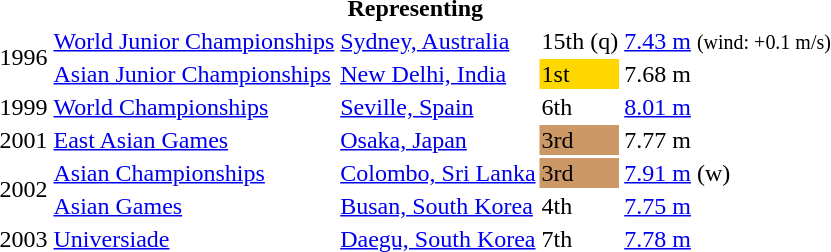<table>
<tr>
<th colspan="5">Representing </th>
</tr>
<tr>
<td rowspan=2>1996</td>
<td><a href='#'>World Junior Championships</a></td>
<td><a href='#'>Sydney, Australia</a></td>
<td>15th (q)</td>
<td><a href='#'>7.43 m</a>  <small>(wind: +0.1 m/s)</small></td>
</tr>
<tr>
<td><a href='#'>Asian Junior Championships</a></td>
<td><a href='#'>New Delhi, India</a></td>
<td bgcolor="gold">1st</td>
<td>7.68 m</td>
</tr>
<tr>
<td>1999</td>
<td><a href='#'>World Championships</a></td>
<td><a href='#'>Seville, Spain</a></td>
<td>6th</td>
<td><a href='#'>8.01 m</a></td>
</tr>
<tr>
<td>2001</td>
<td><a href='#'>East Asian Games</a></td>
<td><a href='#'>Osaka, Japan</a></td>
<td bgcolor="cc9966">3rd</td>
<td>7.77 m</td>
</tr>
<tr>
<td rowspan=2>2002</td>
<td><a href='#'>Asian Championships</a></td>
<td><a href='#'>Colombo, Sri Lanka</a></td>
<td bgcolor=cc9966>3rd</td>
<td><a href='#'>7.91 m</a> (w)</td>
</tr>
<tr>
<td><a href='#'>Asian Games</a></td>
<td><a href='#'>Busan, South Korea</a></td>
<td>4th</td>
<td><a href='#'>7.75 m</a></td>
</tr>
<tr>
<td>2003</td>
<td><a href='#'>Universiade</a></td>
<td><a href='#'>Daegu, South Korea</a></td>
<td>7th</td>
<td><a href='#'>7.78 m</a></td>
</tr>
</table>
